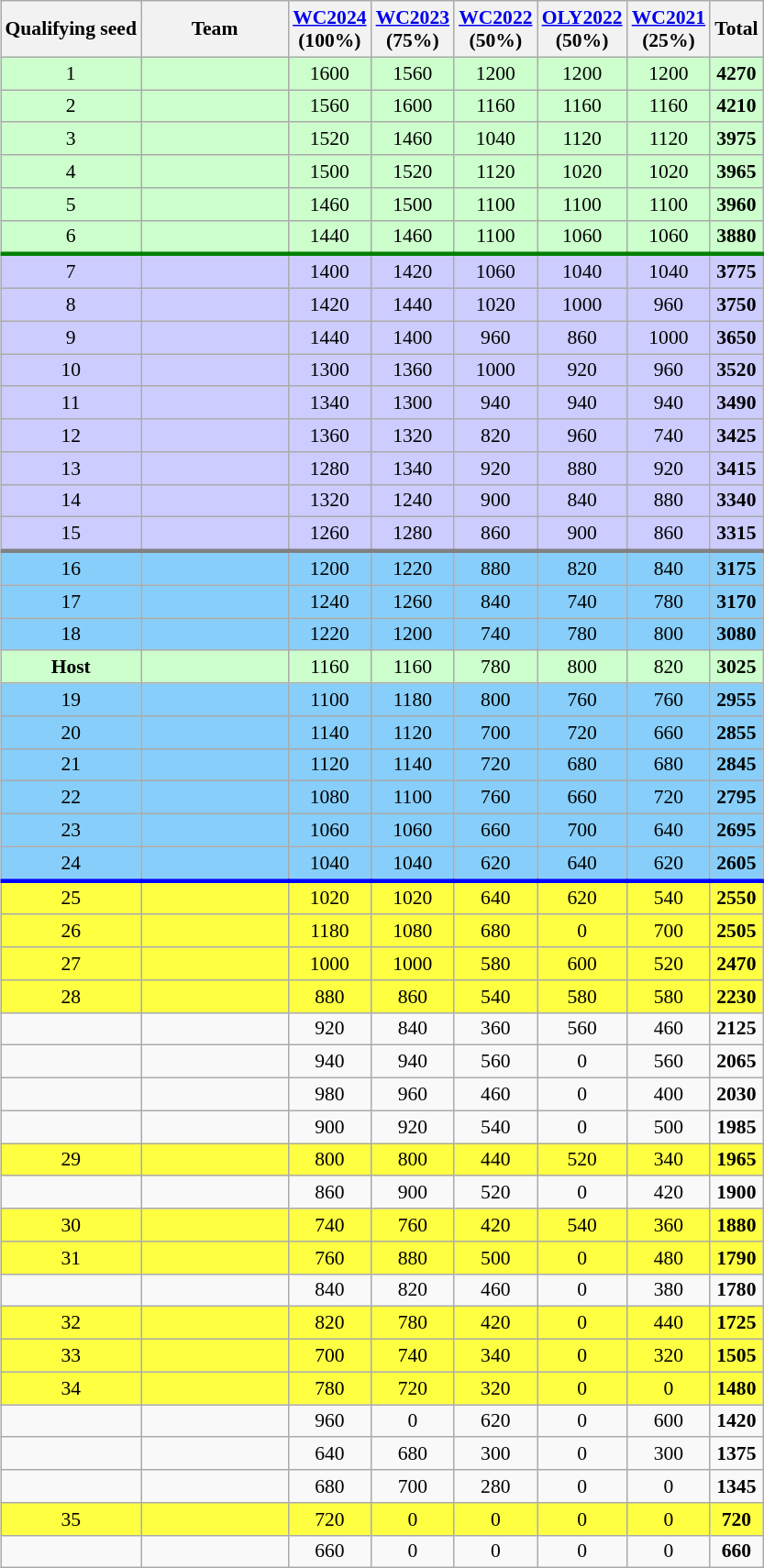<table class="wikitable sortable" style="font-size:90%; text-align:center; margin: 1em auto 1em auto">
<tr>
<th>Qualifying seed</th>
<th width=100>Team</th>
<th><a href='#'>WC2024</a><br>(100%)</th>
<th><a href='#'>WC2023</a><br>(75%)</th>
<th><a href='#'>WC2022</a><br>(50%)</th>
<th><a href='#'>OLY2022</a><br>(50%)</th>
<th><a href='#'>WC2021</a><br>(25%)</th>
<th>Total</th>
</tr>
<tr style="background: #ccffcc;">
<td>1</td>
<td align="left"></td>
<td>1600</td>
<td>1560</td>
<td>1200</td>
<td>1200</td>
<td>1200</td>
<td><strong>4270</strong></td>
</tr>
<tr style="background: #ccffcc;">
<td>2</td>
<td align="left"></td>
<td>1560</td>
<td>1600</td>
<td>1160</td>
<td>1160</td>
<td>1160</td>
<td><strong>4210</strong></td>
</tr>
<tr style="background: #ccffcc;">
<td>3</td>
<td align="left"></td>
<td>1520</td>
<td>1460</td>
<td>1040</td>
<td>1120</td>
<td>1120</td>
<td><strong>3975</strong></td>
</tr>
<tr style="background: #ccffcc;">
<td>4</td>
<td align="left"></td>
<td>1500</td>
<td>1520</td>
<td>1120</td>
<td>1020</td>
<td>1020</td>
<td><strong>3965</strong></td>
</tr>
<tr style="background: #ccffcc;">
<td>5</td>
<td align="left"></td>
<td>1460</td>
<td>1500</td>
<td>1100</td>
<td>1100</td>
<td>1100</td>
<td><strong>3960</strong></td>
</tr>
<tr style="border-bottom:3px solid green;background: #ccffcc;">
<td>6</td>
<td align="left"></td>
<td>1440</td>
<td>1460</td>
<td>1100</td>
<td>1060</td>
<td>1060</td>
<td><strong>3880</strong></td>
</tr>
<tr style="background: #ccccff;">
<td>7</td>
<td align="left"></td>
<td>1400</td>
<td>1420</td>
<td>1060</td>
<td>1040</td>
<td>1040</td>
<td><strong>3775</strong></td>
</tr>
<tr style="background: #ccccff;">
<td>8</td>
<td align="left"></td>
<td>1420</td>
<td>1440</td>
<td>1020</td>
<td>1000</td>
<td>960</td>
<td><strong>3750</strong></td>
</tr>
<tr style="background: #ccccff;">
<td>9</td>
<td align="left"></td>
<td>1440</td>
<td>1400</td>
<td>960</td>
<td>860</td>
<td>1000</td>
<td><strong>3650</strong></td>
</tr>
<tr style="background: #ccccff;">
<td>10</td>
<td align="left"></td>
<td>1300</td>
<td>1360</td>
<td>1000</td>
<td>920</td>
<td>960</td>
<td><strong>3520</strong></td>
</tr>
<tr style="background: #ccccff;">
<td>11</td>
<td align="left"></td>
<td>1340</td>
<td>1300</td>
<td>940</td>
<td>940</td>
<td>940</td>
<td><strong>3490</strong></td>
</tr>
<tr style="background: #ccccff;">
<td>12</td>
<td align="left"></td>
<td>1360</td>
<td>1320</td>
<td>820</td>
<td>960</td>
<td>740</td>
<td><strong>3425</strong></td>
</tr>
<tr style="background: #ccccff;">
<td>13</td>
<td align="left"></td>
<td>1280</td>
<td>1340</td>
<td>920</td>
<td>880</td>
<td>920</td>
<td><strong>3415</strong></td>
</tr>
<tr style="background: #ccccff;">
<td>14</td>
<td align="left"></td>
<td>1320</td>
<td>1240</td>
<td>900</td>
<td>840</td>
<td>880</td>
<td><strong>3340</strong></td>
</tr>
<tr style="border-bottom:3px solid grey;background: #ccccff;">
<td>15</td>
<td align="left"></td>
<td>1260</td>
<td>1280</td>
<td>860</td>
<td>900</td>
<td>860</td>
<td><strong>3315</strong></td>
</tr>
<tr style="background: #87cefa;">
<td>16</td>
<td align="left"></td>
<td>1200</td>
<td>1220</td>
<td>880</td>
<td>820</td>
<td>840</td>
<td><strong>3175</strong></td>
</tr>
<tr style="background: #87cefa;">
<td>17</td>
<td align="left"></td>
<td>1240</td>
<td>1260</td>
<td>840</td>
<td>740</td>
<td>780</td>
<td><strong>3170</strong></td>
</tr>
<tr style="background: #87cefa;">
<td>18</td>
<td align="left"></td>
<td>1220</td>
<td>1200</td>
<td>740</td>
<td>780</td>
<td>800</td>
<td><strong>3080</strong></td>
</tr>
<tr style="background: #ccffcc;">
<td><strong>Host</strong></td>
<td align="left"></td>
<td>1160</td>
<td>1160</td>
<td>780</td>
<td>800</td>
<td>820</td>
<td><strong>3025</strong></td>
</tr>
<tr style="background: #87cefa;">
<td>19</td>
<td align="left"></td>
<td>1100</td>
<td>1180</td>
<td>800</td>
<td>760</td>
<td>760</td>
<td><strong>2955</strong></td>
</tr>
<tr style="background: #87cefa;">
<td>20</td>
<td align="left"></td>
<td>1140</td>
<td>1120</td>
<td>700</td>
<td>720</td>
<td>660</td>
<td><strong>2855</strong></td>
</tr>
<tr style="background: #87cefa;">
<td>21</td>
<td align="left"></td>
<td>1120</td>
<td>1140</td>
<td>720</td>
<td>680</td>
<td>680</td>
<td><strong>2845</strong></td>
</tr>
<tr style="background: #87cefa;">
<td>22</td>
<td align="left"></td>
<td>1080</td>
<td>1100</td>
<td>760</td>
<td>660</td>
<td>720</td>
<td><strong>2795</strong></td>
</tr>
<tr style="background: #87cefa;">
<td>23</td>
<td align="left"></td>
<td>1060</td>
<td>1060</td>
<td>660</td>
<td>700</td>
<td>640</td>
<td><strong>2695</strong></td>
</tr>
<tr style="border-bottom:3px solid blue;background: #87cefa;">
<td>24</td>
<td align="left"></td>
<td>1040</td>
<td>1040</td>
<td>620</td>
<td>640</td>
<td>620</td>
<td><strong>2605</strong></td>
</tr>
<tr style="background: #ffff42;">
<td>25</td>
<td align="left"></td>
<td>1020</td>
<td>1020</td>
<td>640</td>
<td>620</td>
<td>540</td>
<td><strong>2550</strong></td>
</tr>
<tr style="background: #ffff42;">
<td>26</td>
<td align="left"></td>
<td>1180</td>
<td>1080</td>
<td>680</td>
<td>0</td>
<td>700</td>
<td><strong>2505</strong></td>
</tr>
<tr style="background: #ffff42;">
<td>27</td>
<td align="left"></td>
<td>1000</td>
<td>1000</td>
<td>580</td>
<td>600</td>
<td>520</td>
<td><strong>2470</strong></td>
</tr>
<tr style="background: #ffff42;">
<td>28</td>
<td align="left"></td>
<td>880</td>
<td>860</td>
<td>540</td>
<td>580</td>
<td>580</td>
<td><strong>2230</strong></td>
</tr>
<tr>
<td></td>
<td align="left"></td>
<td>920</td>
<td>840</td>
<td>360</td>
<td>560</td>
<td>460</td>
<td><strong>2125</strong></td>
</tr>
<tr>
<td></td>
<td align="left"></td>
<td>940</td>
<td>940</td>
<td>560</td>
<td>0</td>
<td>560</td>
<td><strong>2065</strong></td>
</tr>
<tr>
<td></td>
<td align="left"></td>
<td>980</td>
<td>960</td>
<td>460</td>
<td>0</td>
<td>400</td>
<td><strong>2030</strong></td>
</tr>
<tr>
<td></td>
<td align="left"></td>
<td>900</td>
<td>920</td>
<td>540</td>
<td>0</td>
<td>500</td>
<td><strong>1985</strong></td>
</tr>
<tr style="background: #ffff42;">
<td>29</td>
<td align="left"></td>
<td>800</td>
<td>800</td>
<td>440</td>
<td>520</td>
<td>340</td>
<td><strong>1965</strong></td>
</tr>
<tr>
<td></td>
<td align="left"></td>
<td>860</td>
<td>900</td>
<td>520</td>
<td>0</td>
<td>420</td>
<td><strong>1900</strong></td>
</tr>
<tr style="background: #ffff42;">
<td>30</td>
<td align="left"></td>
<td>740</td>
<td>760</td>
<td>420</td>
<td>540</td>
<td>360</td>
<td><strong>1880</strong></td>
</tr>
<tr style="background: #ffff42;">
<td>31</td>
<td align="left"></td>
<td>760</td>
<td>880</td>
<td>500</td>
<td>0</td>
<td>480</td>
<td><strong>1790</strong></td>
</tr>
<tr>
<td></td>
<td align="left"></td>
<td>840</td>
<td>820</td>
<td>460</td>
<td>0</td>
<td>380</td>
<td><strong>1780</strong></td>
</tr>
<tr style="background: #ffff42;">
<td>32</td>
<td align="left"></td>
<td>820</td>
<td>780</td>
<td>420</td>
<td>0</td>
<td>440</td>
<td><strong>1725</strong></td>
</tr>
<tr style="background: #ffff42;">
<td>33</td>
<td align="left"></td>
<td>700</td>
<td>740</td>
<td>340</td>
<td>0</td>
<td>320</td>
<td><strong>1505</strong></td>
</tr>
<tr style="background: #ffff42;">
<td>34</td>
<td align="left"></td>
<td>780</td>
<td>720</td>
<td>320</td>
<td>0</td>
<td>0</td>
<td><strong>1480</strong></td>
</tr>
<tr>
<td></td>
<td align="left"></td>
<td>960</td>
<td>0</td>
<td>620</td>
<td>0</td>
<td>600</td>
<td><strong>1420</strong></td>
</tr>
<tr>
<td></td>
<td align="left"></td>
<td>640</td>
<td>680</td>
<td>300</td>
<td>0</td>
<td>300</td>
<td><strong>1375</strong></td>
</tr>
<tr>
<td></td>
<td align="left"></td>
<td>680</td>
<td>700</td>
<td>280</td>
<td>0</td>
<td>0</td>
<td><strong>1345</strong></td>
</tr>
<tr style="background: #ffff42;">
<td>35</td>
<td align="left"></td>
<td>720</td>
<td>0</td>
<td>0</td>
<td>0</td>
<td>0</td>
<td><strong>720</strong></td>
</tr>
<tr>
<td></td>
<td align="left"></td>
<td>660</td>
<td>0</td>
<td>0</td>
<td>0</td>
<td>0</td>
<td><strong>660</strong></td>
</tr>
</table>
